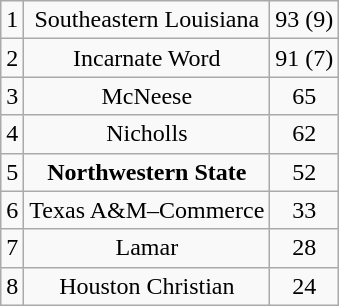<table class="wikitable">
<tr align="center">
<td>1</td>
<td>Southeastern Louisiana</td>
<td>93 (9)</td>
</tr>
<tr align="center">
<td>2</td>
<td>Incarnate Word</td>
<td>91 (7)</td>
</tr>
<tr align="center">
<td>3</td>
<td>McNeese</td>
<td>65</td>
</tr>
<tr align="center">
<td>4</td>
<td>Nicholls</td>
<td>62</td>
</tr>
<tr align="center">
<td>5</td>
<td><strong>Northwestern State</strong></td>
<td>52</td>
</tr>
<tr align="center">
<td>6</td>
<td>Texas A&M–Commerce</td>
<td>33</td>
</tr>
<tr align="center">
<td>7</td>
<td>Lamar</td>
<td>28</td>
</tr>
<tr align="center">
<td>8</td>
<td>Houston Christian</td>
<td>24</td>
</tr>
</table>
